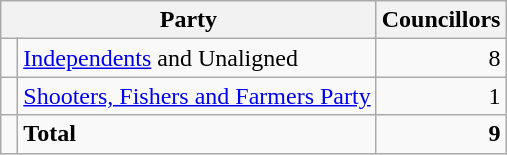<table class="wikitable">
<tr>
<th colspan="2">Party</th>
<th>Councillors</th>
</tr>
<tr>
<td> </td>
<td><a href='#'>Independents</a> and Unaligned</td>
<td align=right>8</td>
</tr>
<tr>
<td> </td>
<td><a href='#'>Shooters, Fishers and Farmers Party</a></td>
<td align=right>1</td>
</tr>
<tr>
<td></td>
<td><strong>Total</strong></td>
<td align=right><strong>9</strong></td>
</tr>
</table>
